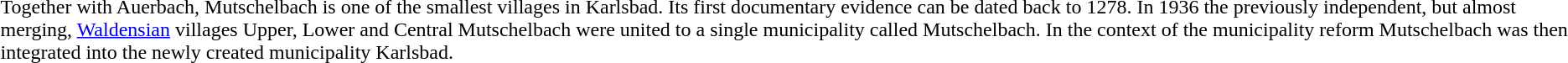<table>
<tr>
<td></td>
<td>Together with Auerbach, Mutschelbach is one of the smallest villages in Karlsbad. Its first documentary evidence can be dated back to 1278. In 1936 the previously independent, but almost merging, <a href='#'>Waldensian</a> villages Upper, Lower and Central Mutschelbach were united to a single municipality called Mutschelbach. In the context of the municipality reform Mutschelbach was then integrated into the newly created municipality Karlsbad.</td>
</tr>
</table>
